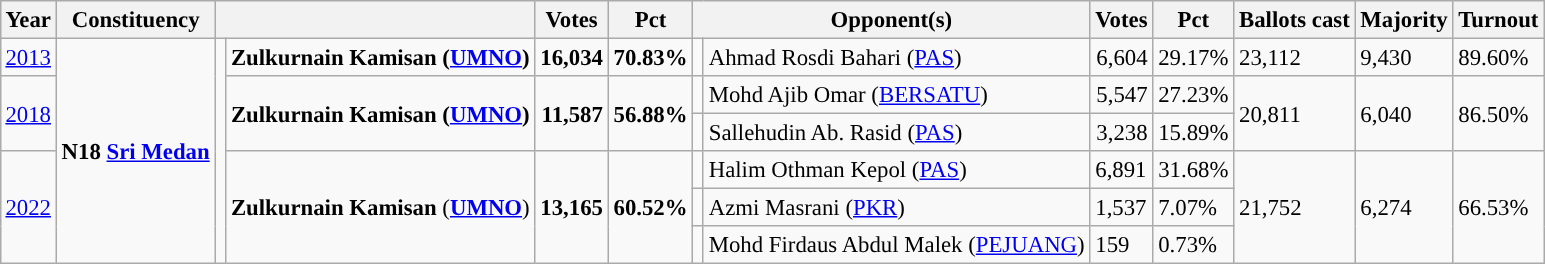<table class="wikitable" style="margin:0.5em ; font-size:95%">
<tr>
<th>Year</th>
<th>Constituency</th>
<th colspan=2></th>
<th>Votes</th>
<th>Pct</th>
<th colspan=2>Opponent(s)</th>
<th>Votes</th>
<th>Pct</th>
<th>Ballots cast</th>
<th>Majority</th>
<th>Turnout</th>
</tr>
<tr>
<td><a href='#'>2013</a></td>
<td rowspan="6"><strong>N18 <a href='#'>Sri Medan</a></strong></td>
<td rowspan="6" ></td>
<td><strong>Zulkurnain Kamisan (</strong><a href='#'><strong>UMNO</strong></a><strong>)</strong></td>
<td align="right"><strong>16,034</strong></td>
<td><strong>70.83%</strong></td>
<td></td>
<td>Ahmad Rosdi Bahari (<a href='#'>PAS</a>)</td>
<td align="right">6,604</td>
<td>29.17%</td>
<td>23,112</td>
<td>9,430</td>
<td>89.60%</td>
</tr>
<tr>
<td rowspan=2><a href='#'>2018</a></td>
<td rowspan="2"><strong>Zulkurnain Kamisan (</strong><a href='#'><strong>UMNO</strong></a><strong>)</strong></td>
<td rowspan=2 align="right"><strong>11,587</strong></td>
<td rowspan=2><strong>56.88%</strong></td>
<td></td>
<td>Mohd Ajib Omar (<a href='#'>BERSATU</a>)</td>
<td align="right">5,547</td>
<td>27.23%</td>
<td rowspan=2>20,811</td>
<td rowspan=2>6,040</td>
<td rowspan=2>86.50%</td>
</tr>
<tr>
<td></td>
<td>Sallehudin Ab. Rasid (<a href='#'>PAS</a>)</td>
<td align="right">3,238</td>
<td>15.89%</td>
</tr>
<tr>
<td rowspan="3"><a href='#'>2022</a></td>
<td rowspan="3"><strong>Zulkurnain Kamisan</strong> (<a href='#'><strong>UMNO</strong></a>)</td>
<td rowspan="3"><strong>13,165</strong></td>
<td rowspan="3"><strong>60.52%</strong></td>
<td></td>
<td>Halim Othman Kepol (<a href='#'>PAS</a>)</td>
<td>6,891</td>
<td>31.68%</td>
<td rowspan="3">21,752</td>
<td rowspan="3">6,274</td>
<td rowspan="3">66.53%</td>
</tr>
<tr>
<td></td>
<td>Azmi Masrani (<a href='#'>PKR</a>)</td>
<td>1,537</td>
<td>7.07%</td>
</tr>
<tr>
<td></td>
<td>Mohd Firdaus Abdul Malek (<a href='#'>PEJUANG</a>)</td>
<td>159</td>
<td>0.73%</td>
</tr>
</table>
